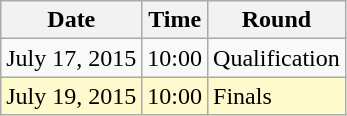<table class="wikitable">
<tr>
<th>Date</th>
<th>Time</th>
<th>Round</th>
</tr>
<tr>
<td>July 17, 2015</td>
<td>10:00</td>
<td>Qualification</td>
</tr>
<tr bgcolor=lemonchiffon>
<td>July 19, 2015</td>
<td>10:00</td>
<td>Finals</td>
</tr>
</table>
